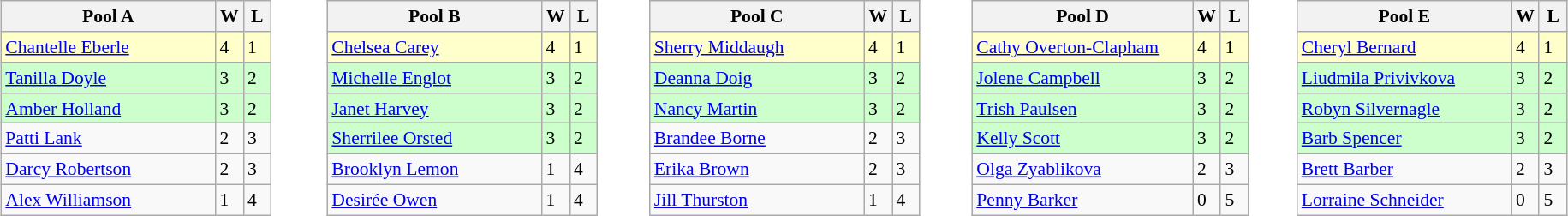<table style="font-size:90%;">
<tr>
<td width=10% valign="top"><br><table class="wikitable">
<tr>
<th width=160>Pool A</th>
<th width=15>W</th>
<th width=15>L</th>
</tr>
<tr bgcolor=#ffffcc>
<td> <a href='#'>Chantelle Eberle</a></td>
<td>4</td>
<td>1</td>
</tr>
<tr bgcolor=#ccffcc>
<td> <a href='#'>Tanilla Doyle</a></td>
<td>3</td>
<td>2</td>
</tr>
<tr bgcolor=#ccffcc>
<td> <a href='#'>Amber Holland</a></td>
<td>3</td>
<td>2</td>
</tr>
<tr>
<td> <a href='#'>Patti Lank</a></td>
<td>2</td>
<td>3</td>
</tr>
<tr>
<td> <a href='#'>Darcy Robertson</a></td>
<td>2</td>
<td>3</td>
</tr>
<tr>
<td> <a href='#'>Alex Williamson</a></td>
<td>1</td>
<td>4</td>
</tr>
</table>
</td>
<td width=10% valign="top"><br><table class="wikitable">
<tr>
<th width=160>Pool B</th>
<th width=15>W</th>
<th width=15>L</th>
</tr>
<tr bgcolor=#ffffcc>
<td> <a href='#'>Chelsea Carey</a></td>
<td>4</td>
<td>1</td>
</tr>
<tr bgcolor=#ccffcc>
<td> <a href='#'>Michelle Englot</a></td>
<td>3</td>
<td>2</td>
</tr>
<tr bgcolor=#ccffcc>
<td> <a href='#'>Janet Harvey</a></td>
<td>3</td>
<td>2</td>
</tr>
<tr bgcolor=#ccffcc>
<td> <a href='#'>Sherrilee Orsted</a></td>
<td>3</td>
<td>2</td>
</tr>
<tr>
<td> <a href='#'>Brooklyn Lemon</a></td>
<td>1</td>
<td>4</td>
</tr>
<tr>
<td> <a href='#'>Desirée Owen</a></td>
<td>1</td>
<td>4</td>
</tr>
</table>
</td>
<td width=10% valign="top"><br><table class="wikitable">
<tr>
<th width=160>Pool C</th>
<th width=15>W</th>
<th width=15>L</th>
</tr>
<tr bgcolor=#ffffcc>
<td> <a href='#'>Sherry Middaugh</a></td>
<td>4</td>
<td>1</td>
</tr>
<tr bgcolor=#ccffcc>
<td> <a href='#'>Deanna Doig</a></td>
<td>3</td>
<td>2</td>
</tr>
<tr bgcolor=#ccffcc>
<td> <a href='#'>Nancy Martin</a></td>
<td>3</td>
<td>2</td>
</tr>
<tr>
<td> <a href='#'>Brandee Borne</a></td>
<td>2</td>
<td>3</td>
</tr>
<tr>
<td> <a href='#'>Erika Brown</a></td>
<td>2</td>
<td>3</td>
</tr>
<tr>
<td> <a href='#'>Jill Thurston</a></td>
<td>1</td>
<td>4</td>
</tr>
</table>
</td>
<td width=10% valign="top"><br><table class="wikitable">
<tr>
<th width=165>Pool D</th>
<th width=15>W</th>
<th width=15>L</th>
</tr>
<tr bgcolor=#ffffcc>
<td> <a href='#'>Cathy Overton-Clapham</a></td>
<td>4</td>
<td>1</td>
</tr>
<tr bgcolor=#ccffcc>
<td> <a href='#'>Jolene Campbell</a></td>
<td>3</td>
<td>2</td>
</tr>
<tr bgcolor=#ccffcc>
<td> <a href='#'>Trish Paulsen</a></td>
<td>3</td>
<td>2</td>
</tr>
<tr bgcolor=#ccffcc>
<td> <a href='#'>Kelly Scott</a></td>
<td>3</td>
<td>2</td>
</tr>
<tr>
<td> <a href='#'>Olga Zyablikova</a></td>
<td>2</td>
<td>3</td>
</tr>
<tr>
<td> <a href='#'>Penny Barker</a></td>
<td>0</td>
<td>5</td>
</tr>
</table>
</td>
<td width=10% valign="top"><br><table class="wikitable">
<tr>
<th width=160>Pool E</th>
<th width=15>W</th>
<th width=15>L</th>
</tr>
<tr bgcolor=#ffffcc>
<td> <a href='#'>Cheryl Bernard</a></td>
<td>4</td>
<td>1</td>
</tr>
<tr bgcolor=#ccffcc>
<td> <a href='#'>Liudmila Privivkova</a></td>
<td>3</td>
<td>2</td>
</tr>
<tr bgcolor=#ccffcc>
<td> <a href='#'>Robyn Silvernagle</a></td>
<td>3</td>
<td>2</td>
</tr>
<tr bgcolor=#ccffcc>
<td> <a href='#'>Barb Spencer</a></td>
<td>3</td>
<td>2</td>
</tr>
<tr>
<td> <a href='#'>Brett Barber</a></td>
<td>2</td>
<td>3</td>
</tr>
<tr>
<td> <a href='#'>Lorraine Schneider</a></td>
<td>0</td>
<td>5</td>
</tr>
</table>
</td>
</tr>
</table>
